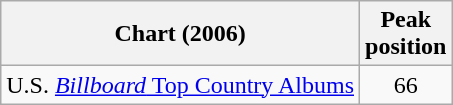<table class="wikitable">
<tr>
<th>Chart (2006)</th>
<th>Peak<br>position</th>
</tr>
<tr>
<td>U.S. <a href='#'><em>Billboard</em> Top Country Albums</a></td>
<td align="center">66</td>
</tr>
</table>
